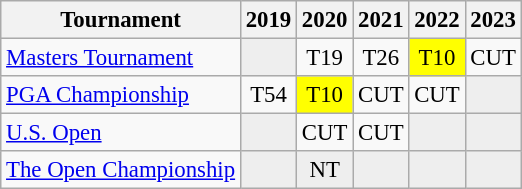<table class="wikitable" style="font-size:95%;text-align:center;">
<tr>
<th>Tournament</th>
<th>2019</th>
<th>2020</th>
<th>2021</th>
<th>2022</th>
<th>2023</th>
</tr>
<tr>
<td align=left><a href='#'>Masters Tournament</a></td>
<td style="background:#eeeeee;"></td>
<td>T19</td>
<td>T26</td>
<td style="background:yellow;">T10</td>
<td>CUT</td>
</tr>
<tr>
<td align=left><a href='#'>PGA Championship</a></td>
<td>T54</td>
<td style="background:yellow;">T10</td>
<td>CUT</td>
<td>CUT</td>
<td style="background:#eeeeee;"></td>
</tr>
<tr>
<td align=left><a href='#'>U.S. Open</a></td>
<td style="background:#eeeeee;"></td>
<td>CUT</td>
<td>CUT</td>
<td style="background:#eeeeee;"></td>
<td style="background:#eeeeee;"></td>
</tr>
<tr>
<td align=left><a href='#'>The Open Championship</a></td>
<td style="background:#eeeeee;"></td>
<td style="background:#eeeeee;">NT</td>
<td style="background:#eeeeee;"></td>
<td style="background:#eeeeee;"></td>
<td style="background:#eeeeee;"></td>
</tr>
</table>
